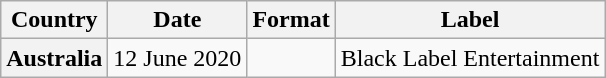<table class="wikitable plainrowheaders">
<tr>
<th scope="col">Country</th>
<th scope="col">Date</th>
<th scope="col">Format</th>
<th scope="col">Label</th>
</tr>
<tr>
<th scope="row">Australia</th>
<td>12 June 2020</td>
<td></td>
<td>Black Label Entertainment</td>
</tr>
</table>
